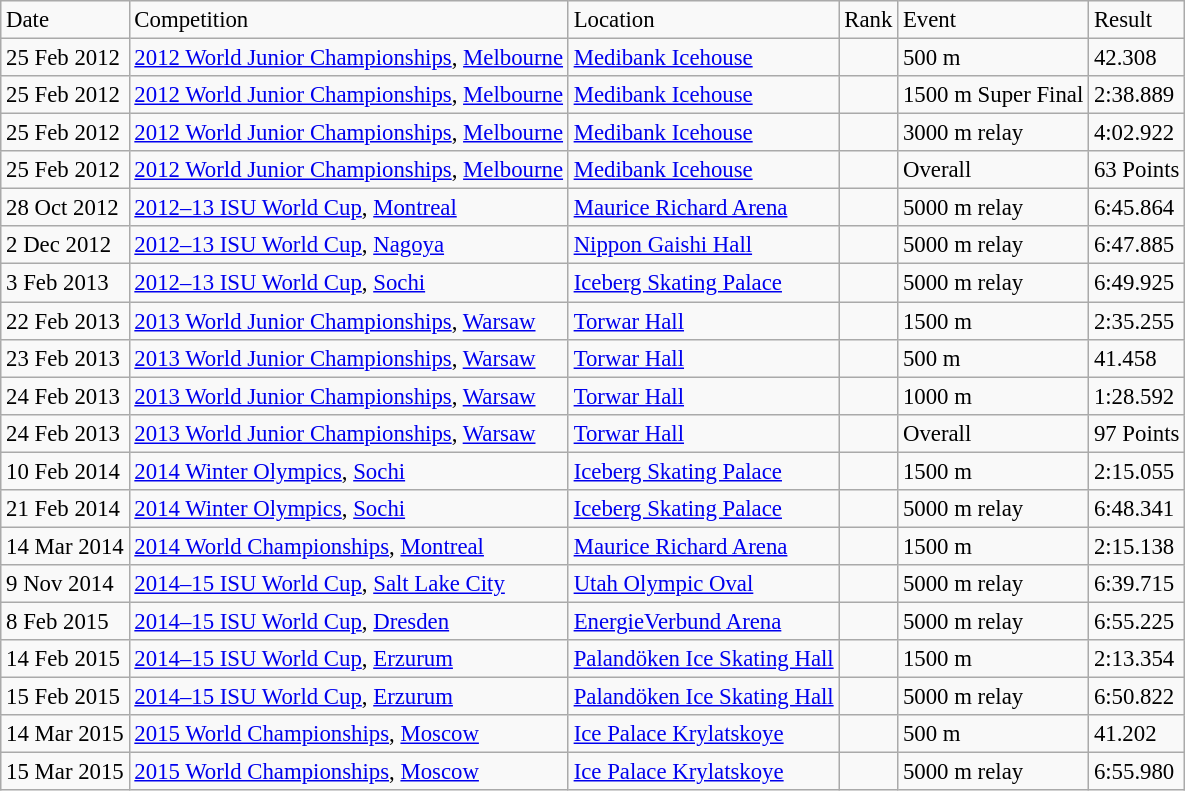<table class="wikitable sortable" style="font-size:95%" style="text-align:center">
<tr>
<td>Date</td>
<td>Competition</td>
<td>Location</td>
<td>Rank</td>
<td>Event</td>
<td>Result</td>
</tr>
<tr>
<td>25 Feb 2012</td>
<td><a href='#'>2012 World Junior Championships</a>, <a href='#'>Melbourne</a></td>
<td> <a href='#'>Medibank Icehouse</a></td>
<td></td>
<td>500 m</td>
<td>42.308</td>
</tr>
<tr>
<td>25 Feb 2012</td>
<td><a href='#'>2012 World Junior Championships</a>, <a href='#'>Melbourne</a></td>
<td> <a href='#'>Medibank Icehouse</a></td>
<td></td>
<td>1500 m Super Final</td>
<td>2:38.889</td>
</tr>
<tr>
<td>25 Feb 2012</td>
<td><a href='#'>2012 World Junior Championships</a>, <a href='#'>Melbourne</a></td>
<td> <a href='#'>Medibank Icehouse</a></td>
<td></td>
<td>3000 m relay</td>
<td>4:02.922</td>
</tr>
<tr>
<td>25 Feb 2012</td>
<td><a href='#'>2012 World Junior Championships</a>, <a href='#'>Melbourne</a></td>
<td> <a href='#'>Medibank Icehouse</a></td>
<td></td>
<td>Overall</td>
<td>63 Points</td>
</tr>
<tr>
<td>28 Oct 2012</td>
<td><a href='#'>2012–13 ISU World Cup</a>, <a href='#'>Montreal</a></td>
<td> <a href='#'>Maurice Richard Arena</a></td>
<td></td>
<td>5000 m relay</td>
<td>6:45.864</td>
</tr>
<tr>
<td>2 Dec 2012</td>
<td><a href='#'>2012–13 ISU World Cup</a>, <a href='#'>Nagoya</a></td>
<td> <a href='#'>Nippon Gaishi Hall</a></td>
<td></td>
<td>5000 m relay</td>
<td>6:47.885</td>
</tr>
<tr>
<td>3 Feb 2013</td>
<td><a href='#'>2012–13 ISU World Cup</a>, <a href='#'>Sochi</a></td>
<td> <a href='#'>Iceberg Skating Palace</a></td>
<td></td>
<td>5000 m relay</td>
<td>6:49.925</td>
</tr>
<tr>
<td>22 Feb 2013</td>
<td><a href='#'>2013 World Junior Championships</a>, <a href='#'>Warsaw</a></td>
<td> <a href='#'>Torwar Hall</a></td>
<td></td>
<td>1500 m</td>
<td>2:35.255</td>
</tr>
<tr>
<td>23 Feb 2013</td>
<td><a href='#'>2013 World Junior Championships</a>, <a href='#'>Warsaw</a></td>
<td> <a href='#'>Torwar Hall</a></td>
<td></td>
<td>500 m</td>
<td>41.458</td>
</tr>
<tr>
<td>24 Feb 2013</td>
<td><a href='#'>2013 World Junior Championships</a>, <a href='#'>Warsaw</a></td>
<td> <a href='#'>Torwar Hall</a></td>
<td></td>
<td>1000 m</td>
<td>1:28.592</td>
</tr>
<tr>
<td>24 Feb 2013</td>
<td><a href='#'>2013 World Junior Championships</a>, <a href='#'>Warsaw</a></td>
<td> <a href='#'>Torwar Hall</a></td>
<td></td>
<td>Overall</td>
<td>97 Points</td>
</tr>
<tr>
<td>10 Feb 2014</td>
<td><a href='#'>2014 Winter Olympics</a>, <a href='#'>Sochi</a></td>
<td> <a href='#'>Iceberg Skating Palace</a></td>
<td></td>
<td>1500 m</td>
<td>2:15.055</td>
</tr>
<tr>
<td>21 Feb 2014</td>
<td><a href='#'>2014 Winter Olympics</a>, <a href='#'>Sochi</a></td>
<td> <a href='#'>Iceberg Skating Palace</a></td>
<td></td>
<td>5000 m relay</td>
<td>6:48.341</td>
</tr>
<tr>
<td>14 Mar 2014</td>
<td><a href='#'>2014 World Championships</a>, <a href='#'>Montreal</a></td>
<td> <a href='#'>Maurice Richard Arena</a></td>
<td></td>
<td>1500 m</td>
<td>2:15.138</td>
</tr>
<tr>
<td>9 Nov 2014</td>
<td><a href='#'>2014–15 ISU World Cup</a>, <a href='#'>Salt Lake City</a></td>
<td> <a href='#'>Utah Olympic Oval</a></td>
<td></td>
<td>5000 m relay</td>
<td>6:39.715</td>
</tr>
<tr>
<td>8 Feb 2015</td>
<td><a href='#'>2014–15 ISU World Cup</a>, <a href='#'>Dresden</a></td>
<td> <a href='#'>EnergieVerbund Arena</a></td>
<td></td>
<td>5000 m relay</td>
<td>6:55.225</td>
</tr>
<tr>
<td>14 Feb 2015</td>
<td><a href='#'>2014–15 ISU World Cup</a>, <a href='#'>Erzurum</a></td>
<td> <a href='#'>Palandöken Ice Skating Hall</a></td>
<td></td>
<td>1500 m</td>
<td>2:13.354</td>
</tr>
<tr>
<td>15 Feb 2015</td>
<td><a href='#'>2014–15 ISU World Cup</a>, <a href='#'>Erzurum</a></td>
<td> <a href='#'>Palandöken Ice Skating Hall</a></td>
<td></td>
<td>5000 m relay</td>
<td>6:50.822</td>
</tr>
<tr>
<td>14 Mar 2015</td>
<td><a href='#'>2015 World Championships</a>, <a href='#'>Moscow</a></td>
<td> <a href='#'>Ice Palace Krylatskoye</a></td>
<td></td>
<td>500 m</td>
<td>41.202</td>
</tr>
<tr>
<td>15 Mar 2015</td>
<td><a href='#'>2015 World Championships</a>, <a href='#'>Moscow</a></td>
<td> <a href='#'>Ice Palace Krylatskoye</a></td>
<td></td>
<td>5000 m relay</td>
<td>6:55.980</td>
</tr>
</table>
